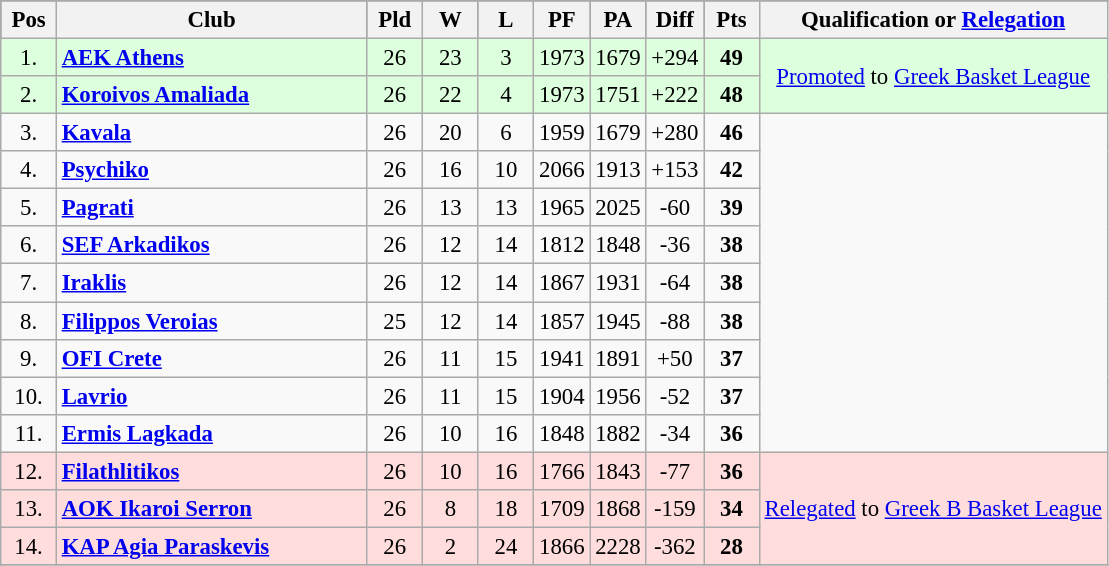<table class="wikitable" style="text-align: center; font-size:95%">
<tr bgcolor=2f4f4f>
<th width=30>Pos</th>
<th width=200>Club</th>
<th width=30>Pld</th>
<th width=30>W</th>
<th width=30>L</th>
<th width=30>PF</th>
<th width=30>PA</th>
<th width=30>Diff</th>
<th width=30>Pts</th>
<th>Qualification or <a href='#'>Relegation</a></th>
</tr>
<tr style="background:#dfd;">
<td>1.</td>
<td style="text-align:left;"><strong><a href='#'>AEK Athens</a></strong></td>
<td>26</td>
<td>23</td>
<td>3</td>
<td>1973</td>
<td>1679</td>
<td>+294</td>
<td><strong>49</strong></td>
<td rowspan=2 align="center"><a href='#'>Promoted</a> to <a href='#'>Greek Basket League</a></td>
</tr>
<tr style="background:#dfd;">
<td>2.</td>
<td style="text-align:left;"><strong><a href='#'>Koroivos Amaliada</a></strong></td>
<td>26</td>
<td>22</td>
<td>4</td>
<td>1973</td>
<td>1751</td>
<td>+222</td>
<td><strong>48</strong></td>
</tr>
<tr bgcolor=>
<td>3.</td>
<td style="text-align:left;"><strong><a href='#'>Kavala</a></strong></td>
<td>26</td>
<td>20</td>
<td>6</td>
<td>1959</td>
<td>1679</td>
<td>+280</td>
<td><strong>46</strong></td>
</tr>
<tr bgcolor=>
<td>4.</td>
<td style="text-align:left;"><strong><a href='#'>Psychiko</a></strong></td>
<td>26</td>
<td>16</td>
<td>10</td>
<td>2066</td>
<td>1913</td>
<td>+153</td>
<td><strong>42</strong></td>
</tr>
<tr bgcolor=>
<td>5.</td>
<td style="text-align:left;"><strong><a href='#'>Pagrati</a></strong></td>
<td>26</td>
<td>13</td>
<td>13</td>
<td>1965</td>
<td>2025</td>
<td>-60</td>
<td><strong>39</strong></td>
</tr>
<tr bgcolor=>
<td>6.</td>
<td style="text-align:left;"><strong><a href='#'>SEF Arkadikos</a></strong></td>
<td>26</td>
<td>12</td>
<td>14</td>
<td>1812</td>
<td>1848</td>
<td>-36</td>
<td><strong>38</strong></td>
</tr>
<tr bgcolor=>
<td>7.</td>
<td style="text-align:left;"><strong><a href='#'>Iraklis</a></strong></td>
<td>26</td>
<td>12</td>
<td>14</td>
<td>1867</td>
<td>1931</td>
<td>-64</td>
<td><strong>38</strong></td>
</tr>
<tr bgcolor=>
<td>8.</td>
<td style="text-align:left;"><strong><a href='#'>Filippos Veroias</a></strong></td>
<td>25</td>
<td>12</td>
<td>14</td>
<td>1857</td>
<td>1945</td>
<td>-88</td>
<td><strong>38</strong></td>
</tr>
<tr bgcolor=>
<td>9.</td>
<td style="text-align:left;"><strong><a href='#'>OFI Crete</a></strong></td>
<td>26</td>
<td>11</td>
<td>15</td>
<td>1941</td>
<td>1891</td>
<td>+50</td>
<td><strong>37</strong></td>
</tr>
<tr bgcolor=>
<td>10.</td>
<td style="text-align:left;"><strong><a href='#'>Lavrio</a></strong></td>
<td>26</td>
<td>11</td>
<td>15</td>
<td>1904</td>
<td>1956</td>
<td>-52</td>
<td><strong>37</strong></td>
</tr>
<tr>
<td>11.</td>
<td style="text-align:left;"><strong><a href='#'>Ermis Lagkada</a></strong></td>
<td>26</td>
<td>10</td>
<td>16</td>
<td>1848</td>
<td>1882</td>
<td>-34</td>
<td><strong>36</strong></td>
</tr>
<tr style="background:#fdd;">
<td>12.</td>
<td style="text-align:left;"><strong><a href='#'>Filathlitikos</a></strong></td>
<td>26</td>
<td>10</td>
<td>16</td>
<td>1766</td>
<td>1843</td>
<td>-77</td>
<td><strong>36</strong></td>
<td rowspan=3 align="center"><a href='#'>Relegated</a> to <a href='#'>Greek B Basket League</a></td>
</tr>
<tr style="background:#fdd;">
<td>13.</td>
<td style="text-align:left;"><strong><a href='#'>AOK Ikaroi Serron</a></strong></td>
<td>26</td>
<td>8</td>
<td>18</td>
<td>1709</td>
<td>1868</td>
<td>-159</td>
<td><strong>34</strong></td>
</tr>
<tr style="background:#fdd;">
<td>14.</td>
<td style="text-align:left;"><strong><a href='#'>KAP Agia Paraskevis</a></strong></td>
<td>26</td>
<td>2</td>
<td>24</td>
<td>1866</td>
<td>2228</td>
<td>-362</td>
<td><strong>28</strong></td>
</tr>
<tr>
</tr>
</table>
